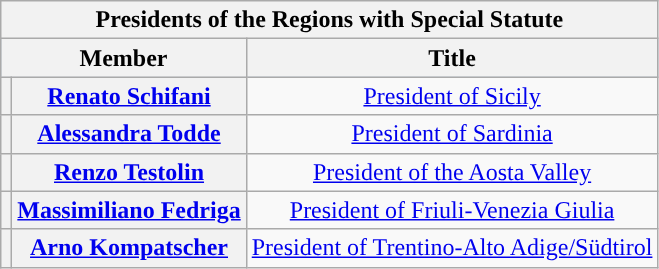<table class="wikitable" style="text-align: center;">
<tr>
<th colspan="3" style="text-align: center;"><strong>Presidents of the Regions with Special Statute</strong></th>
</tr>
<tr style="background:LightSteelBlue; text-align:center;">
<th colspan="2">Member</th>
<th>Title</th>
</tr>
<tr>
<th></th>
<th><a href='#'>Renato Schifani</a></th>
<td><a href='#'>President of Sicily</a></td>
</tr>
<tr>
<th></th>
<th><a href='#'>Alessandra Todde</a></th>
<td><a href='#'>President of Sardinia</a></td>
</tr>
<tr>
<th></th>
<th><a href='#'>Renzo Testolin</a></th>
<td><a href='#'>President of the Aosta Valley</a></td>
</tr>
<tr>
<th></th>
<th><a href='#'>Massimiliano Fedriga</a></th>
<td><a href='#'>President of Friuli-Venezia Giulia</a></td>
</tr>
<tr>
<th></th>
<th><a href='#'>Arno Kompatscher</a></th>
<td><a href='#'>President of Trentino-Alto Adige/Südtirol</a></td>
</tr>
</table>
